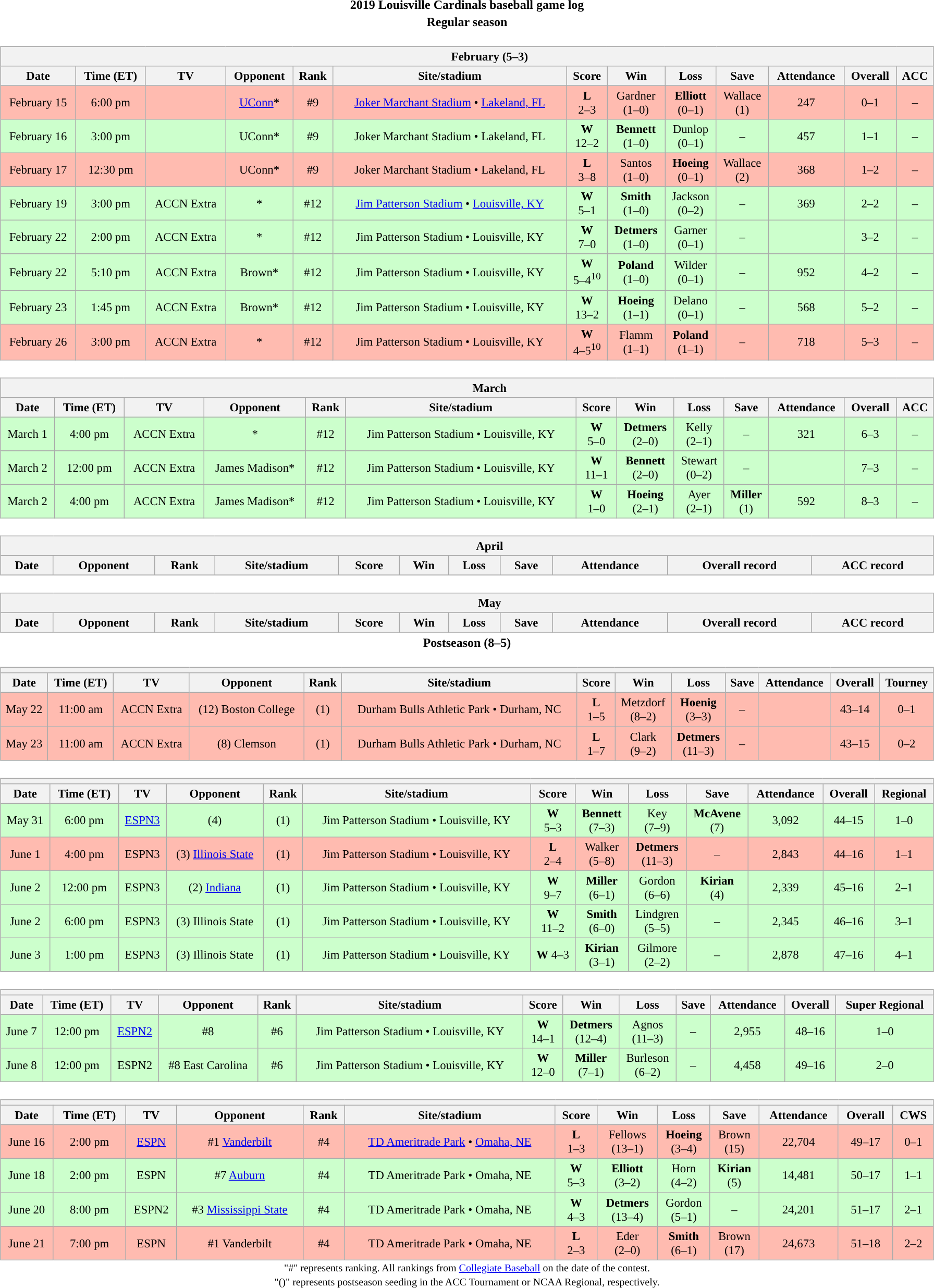<table class="toccolours" width=95% style="clear:both; margin:1.5em auto; text-align:center;">
<tr>
<th colspan=2>2019 Louisville Cardinals baseball game log</th>
</tr>
<tr>
<th colspan=2>Regular season</th>
</tr>
<tr valign="top">
<td><br><table class="wikitable collapsible collapsed" style="margin:auto; width:100%; text-align:center; font-size:95%">
<tr>
<th colspan=13 style="padding-left:4em;">February (5–3)</th>
</tr>
<tr>
<th>Date</th>
<th>Time (ET)</th>
<th>TV</th>
<th>Opponent</th>
<th>Rank</th>
<th>Site/stadium</th>
<th>Score</th>
<th>Win</th>
<th>Loss</th>
<th>Save</th>
<th>Attendance</th>
<th>Overall</th>
<th>ACC</th>
</tr>
<tr bgcolor=ffbbb>
<td>February 15</td>
<td>6:00 pm</td>
<td></td>
<td><a href='#'>UConn</a>*</td>
<td>#9</td>
<td><a href='#'>Joker Marchant Stadium</a> • <a href='#'>Lakeland, FL</a></td>
<td><strong>L</strong><br>2–3</td>
<td>Gardner<br>(1–0)</td>
<td><strong>Elliott</strong><br>(0–1)</td>
<td>Wallace<br>(1)</td>
<td>247</td>
<td>0–1</td>
<td>–</td>
</tr>
<tr bgcolor=ccffcc>
<td>February 16</td>
<td>3:00 pm</td>
<td></td>
<td>UConn*</td>
<td>#9</td>
<td>Joker Marchant Stadium • Lakeland, FL</td>
<td><strong>W</strong><br>12–2</td>
<td><strong>Bennett</strong><br>(1–0)</td>
<td>Dunlop<br>(0–1)</td>
<td>–</td>
<td>457</td>
<td>1–1</td>
<td>–</td>
</tr>
<tr bgcolor=ffbbb>
<td>February 17</td>
<td>12:30 pm</td>
<td></td>
<td>UConn*</td>
<td>#9</td>
<td>Joker Marchant Stadium • Lakeland, FL</td>
<td><strong>L</strong><br>3–8</td>
<td>Santos<br>(1–0)</td>
<td><strong>Hoeing</strong><br>(0–1)</td>
<td>Wallace<br>(2)</td>
<td>368</td>
<td>1–2</td>
<td>–</td>
</tr>
<tr bgcolor=ccffcc>
<td>February 19</td>
<td>3:00 pm</td>
<td>ACCN Extra</td>
<td>*</td>
<td>#12</td>
<td><a href='#'>Jim Patterson Stadium</a> • <a href='#'>Louisville, KY</a></td>
<td><strong>W</strong><br>5–1</td>
<td><strong>Smith</strong><br>(1–0)</td>
<td>Jackson<br>(0–2)</td>
<td>–</td>
<td>369</td>
<td>2–2</td>
<td>–</td>
</tr>
<tr bgcolor=ccffcc>
<td>February 22</td>
<td>2:00 pm</td>
<td>ACCN Extra</td>
<td>*</td>
<td>#12</td>
<td>Jim Patterson Stadium • Louisville, KY</td>
<td><strong>W</strong><br>7–0</td>
<td><strong>Detmers</strong><br>(1–0)</td>
<td>Garner<br>(0–1)</td>
<td>–</td>
<td></td>
<td>3–2</td>
<td>–</td>
</tr>
<tr bgcolor=ccffcc>
<td>February 22</td>
<td>5:10 pm</td>
<td>ACCN Extra</td>
<td>Brown*</td>
<td>#12</td>
<td>Jim Patterson Stadium • Louisville, KY</td>
<td><strong>W</strong><br>5–4<sup>10</sup></td>
<td><strong>Poland</strong><br>(1–0)</td>
<td>Wilder<br>(0–1)</td>
<td>–</td>
<td>952</td>
<td>4–2</td>
<td>–</td>
</tr>
<tr bgcolor=ccffcc>
<td>February 23</td>
<td>1:45 pm</td>
<td>ACCN Extra</td>
<td>Brown*</td>
<td>#12</td>
<td>Jim Patterson Stadium • Louisville, KY</td>
<td><strong>W</strong><br>13–2</td>
<td><strong>Hoeing</strong><br>(1–1)</td>
<td>Delano<br>(0–1)</td>
<td>–</td>
<td>568</td>
<td>5–2</td>
<td>–</td>
</tr>
<tr bgcolor=ffbbb>
<td>February 26</td>
<td>3:00 pm</td>
<td>ACCN Extra</td>
<td>*</td>
<td>#12</td>
<td>Jim Patterson Stadium • Louisville, KY</td>
<td><strong>W</strong><br>4–5<sup>10</sup></td>
<td>Flamm<br>(1–1)</td>
<td><strong>Poland</strong><br>(1–1)</td>
<td>–</td>
<td>718</td>
<td>5–3</td>
<td>–</td>
</tr>
</table>
</td>
</tr>
<tr>
<td><br><table class="wikitable collapsible collapsed" style="margin:auto; width:100%; text-align:center; font-size:95%">
<tr>
<th colspan=13 style="padding-left:4em;">March</th>
</tr>
<tr>
<th>Date</th>
<th>Time (ET)</th>
<th>TV</th>
<th>Opponent</th>
<th>Rank</th>
<th>Site/stadium</th>
<th>Score</th>
<th>Win</th>
<th>Loss</th>
<th>Save</th>
<th>Attendance</th>
<th>Overall</th>
<th>ACC</th>
</tr>
<tr bgcolor=ccffcc>
<td>March 1</td>
<td>4:00 pm</td>
<td>ACCN Extra</td>
<td>*</td>
<td>#12</td>
<td>Jim Patterson Stadium • Louisville, KY</td>
<td><strong>W</strong><br>5–0</td>
<td><strong>Detmers</strong><br>(2–0)</td>
<td>Kelly<br>(2–1)</td>
<td>–</td>
<td>321</td>
<td>6–3</td>
<td>–</td>
</tr>
<tr bgcolor=ccffcc>
<td>March 2</td>
<td>12:00 pm</td>
<td>ACCN Extra</td>
<td>James Madison*</td>
<td>#12</td>
<td>Jim Patterson Stadium • Louisville, KY</td>
<td><strong>W</strong><br>11–1</td>
<td><strong>Bennett</strong><br>(2–0)</td>
<td>Stewart<br>(0–2)</td>
<td>–</td>
<td></td>
<td>7–3</td>
<td>–</td>
</tr>
<tr bgcolor=ccffcc>
<td>March 2</td>
<td>4:00 pm</td>
<td>ACCN Extra</td>
<td>James Madison*</td>
<td>#12</td>
<td>Jim Patterson Stadium • Louisville, KY</td>
<td><strong>W</strong><br>1–0</td>
<td><strong>Hoeing</strong><br>(2–1)</td>
<td>Ayer<br>(2–1)</td>
<td><strong>Miller</strong><br>(1)</td>
<td>592</td>
<td>8–3</td>
<td>–</td>
</tr>
</table>
</td>
</tr>
<tr>
<td><br><table class="wikitable collapsible collapsed" style="margin:auto; width:100%; text-align:center; font-size:95%">
<tr>
<th colspan=12 style="padding-left:4em;">April</th>
</tr>
<tr>
<th>Date</th>
<th>Opponent</th>
<th>Rank</th>
<th>Site/stadium</th>
<th>Score</th>
<th>Win</th>
<th>Loss</th>
<th>Save</th>
<th>Attendance</th>
<th>Overall record</th>
<th>ACC record</th>
</tr>
<tr>
</tr>
</table>
</td>
</tr>
<tr>
<td><br><table class="wikitable collapsible collapsed" style="margin:auto; width:100%; text-align:center; font-size:95%">
<tr>
<th colspan=12 style="padding-left:4em;">May</th>
</tr>
<tr>
<th>Date</th>
<th>Opponent</th>
<th>Rank</th>
<th>Site/stadium</th>
<th>Score</th>
<th>Win</th>
<th>Loss</th>
<th>Save</th>
<th>Attendance</th>
<th>Overall record</th>
<th>ACC record</th>
</tr>
<tr>
</tr>
</table>
</td>
</tr>
<tr>
<th colspan=2>Postseason (8–5)</th>
</tr>
<tr>
<td><br><table class="wikitable collapsible collapsed" style="margin:auto; width:100%; text-align:center; font-size:95%">
<tr>
<th colspan=13 style="padding-left:4em;"><a href='#'></a></th>
</tr>
<tr>
<th>Date</th>
<th>Time (ET)</th>
<th>TV</th>
<th>Opponent</th>
<th>Rank</th>
<th>Site/stadium</th>
<th>Score</th>
<th>Win</th>
<th>Loss</th>
<th>Save</th>
<th>Attendance</th>
<th>Overall</th>
<th>Tourney</th>
</tr>
<tr bgcolor=ffbbb>
<td>May 22</td>
<td>11:00 am</td>
<td>ACCN Extra</td>
<td>(12) Boston College</td>
<td>(1)</td>
<td>Durham Bulls Athletic Park • Durham, NC</td>
<td><strong>L</strong><br>1–5</td>
<td>Metzdorf<br>(8–2)</td>
<td><strong>Hoenig</strong><br>(3–3)</td>
<td>–</td>
<td></td>
<td>43–14</td>
<td>0–1</td>
</tr>
<tr bgcolor=ffbbb>
<td>May 23</td>
<td>11:00 am</td>
<td>ACCN Extra</td>
<td>(8) Clemson</td>
<td>(1)</td>
<td>Durham Bulls Athletic Park • Durham, NC</td>
<td><strong>L</strong><br>1–7</td>
<td>Clark<br>(9–2)</td>
<td><strong>Detmers</strong><br>(11–3)</td>
<td>–</td>
<td></td>
<td>43–15</td>
<td>0–2</td>
</tr>
</table>
</td>
</tr>
<tr>
<td><br><table class="wikitable collapsible collapsed" style="margin:auto; width:100%; text-align:center; font-size:95%">
<tr>
<th colspan=13 style="padding-left:4em;"><a href='#'></a></th>
</tr>
<tr>
<th>Date</th>
<th>Time (ET)</th>
<th>TV</th>
<th>Opponent</th>
<th>Rank</th>
<th>Site/stadium</th>
<th>Score</th>
<th>Win</th>
<th>Loss</th>
<th>Save</th>
<th>Attendance</th>
<th>Overall</th>
<th>Regional</th>
</tr>
<tr bgcolor=ccffcc>
<td>May 31</td>
<td>6:00 pm</td>
<td><a href='#'>ESPN3</a></td>
<td>(4) </td>
<td>(1)</td>
<td>Jim Patterson Stadium • Louisville, KY</td>
<td><strong>W</strong><br>5–3</td>
<td><strong>Bennett</strong><br>(7–3)</td>
<td>Key<br>(7–9)</td>
<td><strong>McAvene</strong><br>(7)</td>
<td>3,092</td>
<td>44–15</td>
<td>1–0</td>
</tr>
<tr bgcolor=ffbbb>
<td>June 1</td>
<td>4:00 pm</td>
<td>ESPN3</td>
<td>(3) <a href='#'>Illinois State</a></td>
<td>(1)</td>
<td>Jim Patterson Stadium • Louisville, KY</td>
<td><strong>L</strong><br>2–4</td>
<td>Walker<br>(5–8)</td>
<td><strong>Detmers</strong><br>(11–3)</td>
<td>–</td>
<td>2,843</td>
<td>44–16</td>
<td>1–1</td>
</tr>
<tr bgcolor=ccffcc>
<td>June 2</td>
<td>12:00 pm</td>
<td>ESPN3</td>
<td>(2) <a href='#'>Indiana</a></td>
<td>(1)</td>
<td>Jim Patterson Stadium • Louisville, KY</td>
<td><strong>W</strong><br>9–7</td>
<td><strong>Miller</strong><br>(6–1)</td>
<td>Gordon<br>(6–6)</td>
<td><strong>Kirian</strong><br>(4)</td>
<td>2,339</td>
<td>45–16</td>
<td>2–1</td>
</tr>
<tr bgcolor=ccffcc>
<td>June 2</td>
<td>6:00 pm</td>
<td>ESPN3</td>
<td>(3) Illinois State</td>
<td>(1)</td>
<td>Jim Patterson Stadium • Louisville, KY</td>
<td><strong>W</strong><br>11–2</td>
<td><strong>Smith</strong><br>(6–0)</td>
<td>Lindgren<br>(5–5)</td>
<td>–</td>
<td>2,345</td>
<td>46–16</td>
<td>3–1</td>
</tr>
<tr bgcolor=ccffcc>
<td>June 3</td>
<td>1:00 pm</td>
<td>ESPN3</td>
<td>(3) Illinois State</td>
<td>(1)</td>
<td>Jim Patterson Stadium • Louisville, KY</td>
<td><strong>W</strong> 4–3</td>
<td><strong>Kirian</strong><br>(3–1)</td>
<td>Gilmore<br>(2–2)</td>
<td>–</td>
<td>2,878</td>
<td>47–16</td>
<td>4–1</td>
</tr>
</table>
</td>
</tr>
<tr>
<td><br><table class="wikitable collapsible collapsed" style="margin:auto; width:100%; text-align:center; font-size:95%">
<tr>
<th colspan=13 style="padding-left:4em;"><a href='#'></a></th>
</tr>
<tr>
<th>Date</th>
<th>Time (ET)</th>
<th>TV</th>
<th>Opponent</th>
<th>Rank</th>
<th>Site/stadium</th>
<th>Score</th>
<th>Win</th>
<th>Loss</th>
<th>Save</th>
<th>Attendance</th>
<th>Overall</th>
<th>Super Regional</th>
</tr>
<tr bgcolor=ccffcc>
<td>June 7</td>
<td>12:00 pm</td>
<td><a href='#'>ESPN2</a></td>
<td>#8 </td>
<td>#6</td>
<td>Jim Patterson Stadium • Louisville, KY</td>
<td><strong>W</strong><br>14–1</td>
<td><strong>Detmers</strong><br>(12–4)</td>
<td>Agnos<br>(11–3)</td>
<td>–</td>
<td>2,955</td>
<td>48–16</td>
<td>1–0</td>
</tr>
<tr bgcolor=ccffcc>
<td>June 8</td>
<td>12:00 pm</td>
<td>ESPN2</td>
<td>#8 East Carolina</td>
<td>#6</td>
<td>Jim Patterson Stadium • Louisville, KY</td>
<td><strong>W</strong><br>12–0</td>
<td><strong>Miller</strong><br>(7–1)</td>
<td>Burleson<br>(6–2)</td>
<td>–</td>
<td>4,458</td>
<td>49–16</td>
<td>2–0</td>
</tr>
</table>
</td>
</tr>
<tr>
<td><br><table class="wikitable collapsible" style="margin:auto; width:100%; text-align:center; font-size:95%">
<tr>
<th colspan=13 style="padding-left:4em;"><a href='#'></a></th>
</tr>
<tr>
<th>Date</th>
<th>Time (ET)</th>
<th>TV</th>
<th>Opponent</th>
<th>Rank</th>
<th>Site/stadium</th>
<th>Score</th>
<th>Win</th>
<th>Loss</th>
<th>Save</th>
<th>Attendance</th>
<th>Overall</th>
<th>CWS</th>
</tr>
<tr bgcolor=ffbbb>
<td>June 16</td>
<td>2:00 pm</td>
<td><a href='#'>ESPN</a></td>
<td>#1 <a href='#'>Vanderbilt</a></td>
<td>#4</td>
<td><a href='#'>TD Ameritrade Park</a> • <a href='#'>Omaha, NE</a></td>
<td><strong>L</strong><br>1–3</td>
<td>Fellows<br>(13–1)</td>
<td><strong>Hoeing</strong><br>(3–4)</td>
<td>Brown<br>(15)</td>
<td>22,704</td>
<td>49–17</td>
<td>0–1</td>
</tr>
<tr bgcolor=ccffcc>
<td>June 18</td>
<td>2:00 pm</td>
<td>ESPN</td>
<td>#7 <a href='#'>Auburn</a></td>
<td>#4</td>
<td>TD Ameritrade Park • Omaha, NE</td>
<td><strong>W</strong><br>5–3</td>
<td><strong>Elliott</strong><br>(3–2)</td>
<td>Horn<br>(4–2)</td>
<td><strong>Kirian</strong><br>(5)</td>
<td>14,481</td>
<td>50–17</td>
<td>1–1</td>
</tr>
<tr bgcolor=ccffcc>
<td>June 20</td>
<td>8:00 pm</td>
<td>ESPN2</td>
<td>#3 <a href='#'>Mississippi State</a></td>
<td>#4</td>
<td>TD Ameritrade Park • Omaha, NE</td>
<td><strong>W</strong><br>4–3</td>
<td><strong>Detmers</strong><br>(13–4)</td>
<td>Gordon<br>(5–1)</td>
<td>–</td>
<td>24,201</td>
<td>51–17</td>
<td>2–1</td>
</tr>
<tr bgcolor=ffbbb>
<td>June 21</td>
<td>7:00 pm</td>
<td>ESPN</td>
<td>#1 Vanderbilt</td>
<td>#4</td>
<td>TD Ameritrade Park • Omaha, NE</td>
<td><strong>L</strong><br>2–3</td>
<td>Eder<br>(2–0)</td>
<td><strong>Smith</strong><br>(6–1)</td>
<td>Brown<br>(17)</td>
<td>24,673</td>
<td>51–18</td>
<td>2–2</td>
</tr>
</table>
<small>"#" represents ranking. All rankings from <a href='#'>Collegiate Baseball</a> on the date of the contest.<br>
"()" represents postseason seeding in the ACC Tournament or NCAA Regional, respectively.</small></td>
</tr>
</table>
